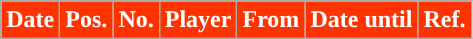<table class="wikitable plainrowheaders sortable">
<tr>
<th style="background:#FF3300; color:white; ">Date</th>
<th style="background:#FF3300; color:white; ">Pos.</th>
<th style="background:#FF3300; color:white; ">No.</th>
<th style="background:#FF3300; color:white; ">Player</th>
<th style="background:#FF3300; color:white; ">From</th>
<th style="background:#FF3300; color:white; ">Date until</th>
<th style="background:#FF3300; color:white; ">Ref.</th>
</tr>
</table>
